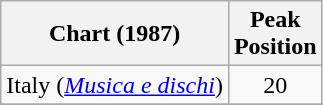<table class="wikitable sortable plainrowheaders">
<tr>
<th>Chart (1987)</th>
<th>Peak<br>Position</th>
</tr>
<tr>
<td>Italy (<em><a href='#'>Musica e dischi</a></em>)</td>
<td align="center">20</td>
</tr>
<tr>
</tr>
<tr>
</tr>
</table>
